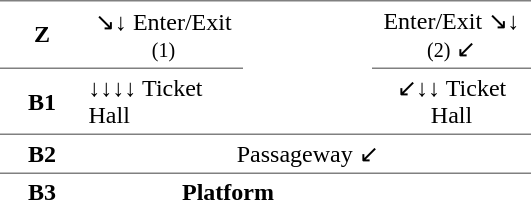<table table border=0 cellspacing=0 cellpadding=3>
<tr>
<td style="border-top:solid 1px gray;" width="50" align=center><strong>Z</strong></td>
<td style="border-top:solid 1px gray;" width="100" align=center>↘↓ Enter/Exit<br><small>(1)</small></td>
<td rowspan="3" style="border-top:solid 1px gray;" width="80" align=center></td>
<td style="border-top:solid 1px gray;" width="100" align=center>Enter/Exit ↘↓<br><small>(2)</small> ↙</td>
</tr>
<tr>
<td style="border-top:solid 1px gray;" width="50" align=center><strong>B1</strong></td>
<td style="border-top:solid 1px gray;" width="100" align=left>↓↓↓↓ Ticket Hall</td>
<td style="border-top:solid 1px gray;" width="80" align=center>↙↓↓ Ticket Hall</td>
</tr>
<tr>
<td style="border-top:solid 1px gray;" width="50" align=center><strong>B2</strong></td>
<td colspan="3" style="border-top:solid 1px gray;" width="80" align=center>Passageway ↙</td>
</tr>
<tr>
<td style="border-top:solid 1px gray;" width="50" align=center><strong>B3</strong></td>
<td colspan="2" style="border-top:solid 1px gray;" width="80" align=center><strong>Platform</strong></td>
<td style="border-top:solid 1px gray;" width="80" align=center></td>
</tr>
</table>
